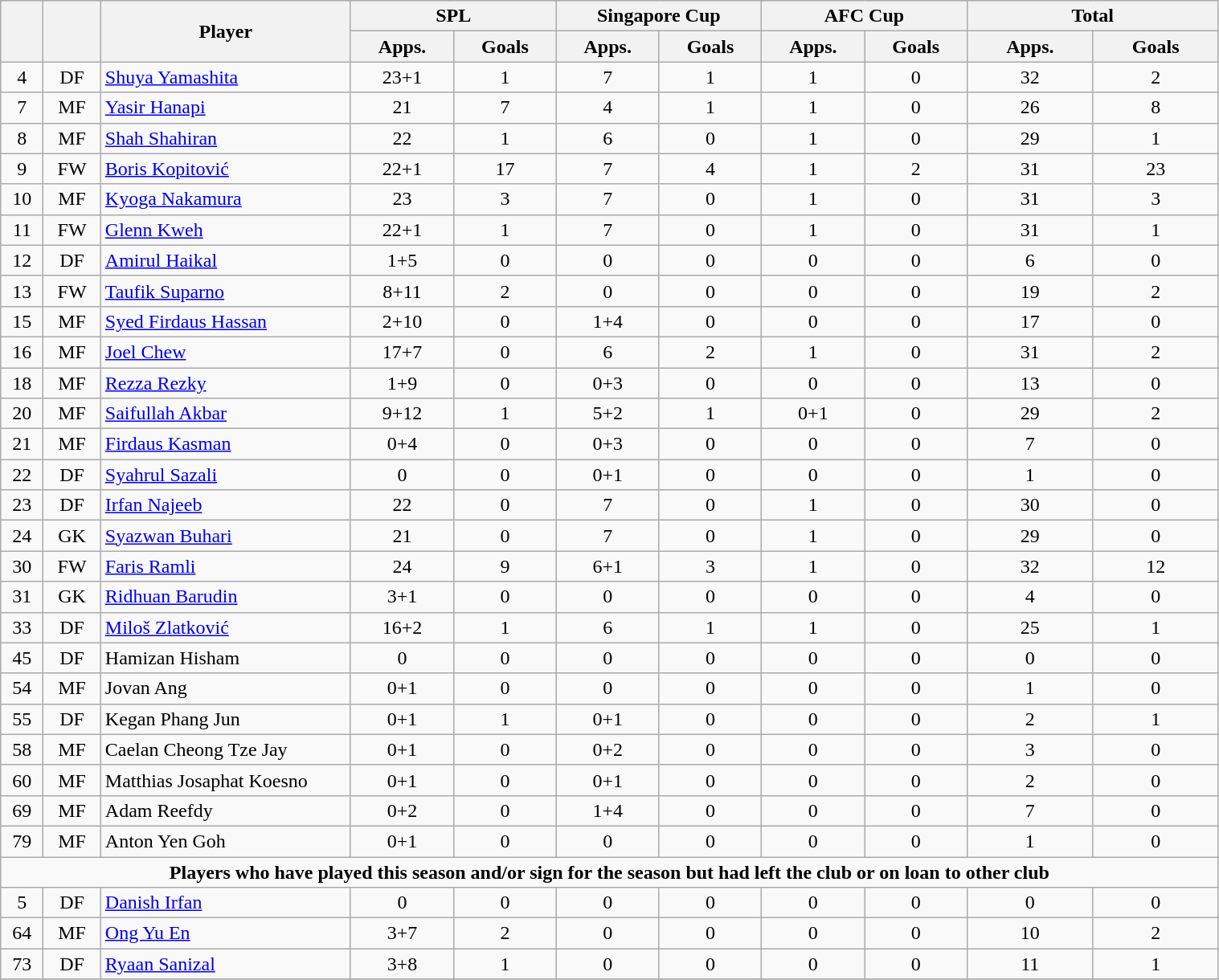<table class="wikitable" style="text-align:center; font-size:100%; width:80%;">
<tr>
<th rowspan=2></th>
<th rowspan=2></th>
<th rowspan=2 width="200">Player</th>
<th colspan=2 width="105">SPL</th>
<th colspan=2 width="105">Singapore Cup</th>
<th colspan=2 width="105">AFC Cup</th>
<th colspan=2 width="130">Total</th>
</tr>
<tr>
<th>Apps.</th>
<th>Goals</th>
<th>Apps.</th>
<th>Goals</th>
<th>Apps.</th>
<th>Goals</th>
<th>Apps.</th>
<th>Goals</th>
</tr>
<tr>
<td>4</td>
<td>DF</td>
<td align="left"> <a href='#'>Shuya Yamashita</a></td>
<td>23+1</td>
<td>1</td>
<td>7</td>
<td>1</td>
<td>1</td>
<td>0</td>
<td>32</td>
<td>2</td>
</tr>
<tr>
<td>7</td>
<td>MF</td>
<td align="left"> <a href='#'>Yasir Hanapi</a></td>
<td>21</td>
<td>7</td>
<td>4</td>
<td>1</td>
<td>1</td>
<td>0</td>
<td>26</td>
<td>8</td>
</tr>
<tr>
<td>8</td>
<td>MF</td>
<td align="left"> <a href='#'>Shah Shahiran</a></td>
<td>22</td>
<td>1</td>
<td>6</td>
<td>0</td>
<td>1</td>
<td>0</td>
<td>29</td>
<td>1</td>
</tr>
<tr>
<td>9</td>
<td>FW</td>
<td align="left"> <a href='#'>Boris Kopitović</a></td>
<td>22+1</td>
<td>17</td>
<td>7</td>
<td>4</td>
<td>1</td>
<td>2</td>
<td>31</td>
<td>23</td>
</tr>
<tr>
<td>10</td>
<td>MF</td>
<td align="left"> <a href='#'>Kyoga Nakamura</a></td>
<td>23</td>
<td>3</td>
<td>7</td>
<td>0</td>
<td>1</td>
<td>0</td>
<td>31</td>
<td>3</td>
</tr>
<tr>
<td>11</td>
<td>FW</td>
<td align="left"> <a href='#'>Glenn Kweh</a></td>
<td>22+1</td>
<td>1</td>
<td>7</td>
<td>0</td>
<td>1</td>
<td>0</td>
<td>31</td>
<td>1</td>
</tr>
<tr>
<td>12</td>
<td>DF</td>
<td align="left"> <a href='#'>Amirul Haikal</a></td>
<td>1+5</td>
<td>0</td>
<td>0</td>
<td>0</td>
<td>0</td>
<td>0</td>
<td>6</td>
<td>0</td>
</tr>
<tr>
<td>13</td>
<td>FW</td>
<td align="left"> <a href='#'>Taufik Suparno</a></td>
<td>8+11</td>
<td>2</td>
<td>0</td>
<td>0</td>
<td>0</td>
<td>0</td>
<td>19</td>
<td>2</td>
</tr>
<tr>
<td>15</td>
<td>MF</td>
<td align="left"> <a href='#'>Syed Firdaus Hassan</a></td>
<td>2+10</td>
<td>0</td>
<td>1+4</td>
<td>0</td>
<td>0</td>
<td>0</td>
<td>17</td>
<td>0</td>
</tr>
<tr>
<td>16</td>
<td>MF</td>
<td align="left"> <a href='#'>Joel Chew</a></td>
<td>17+7</td>
<td>0</td>
<td>6</td>
<td>2</td>
<td>1</td>
<td>0</td>
<td>31</td>
<td>2</td>
</tr>
<tr>
<td>18</td>
<td>MF</td>
<td align="left"> <a href='#'>Rezza Rezky</a></td>
<td>1+9</td>
<td>0</td>
<td>0+3</td>
<td>0</td>
<td>0</td>
<td>0</td>
<td>13</td>
<td>0</td>
</tr>
<tr>
<td>20</td>
<td>MF</td>
<td align="left"> <a href='#'>Saifullah Akbar</a></td>
<td>9+12</td>
<td>1</td>
<td>5+2</td>
<td>1</td>
<td>0+1</td>
<td>0</td>
<td>29</td>
<td>2</td>
</tr>
<tr>
<td>21</td>
<td>MF</td>
<td align="left"> <a href='#'>Firdaus Kasman</a></td>
<td>0+4</td>
<td>0</td>
<td>0+3</td>
<td>0</td>
<td>0</td>
<td>0</td>
<td>7</td>
<td>0</td>
</tr>
<tr>
<td>22</td>
<td>DF</td>
<td align="left"> <a href='#'>Syahrul Sazali</a></td>
<td>0</td>
<td>0</td>
<td>0+1</td>
<td>0</td>
<td>0</td>
<td>0</td>
<td>1</td>
<td>0</td>
</tr>
<tr>
<td>23</td>
<td>DF</td>
<td align="left"> <a href='#'>Irfan Najeeb</a></td>
<td>22</td>
<td>0</td>
<td>7</td>
<td>0</td>
<td>1</td>
<td>0</td>
<td>30</td>
<td>0</td>
</tr>
<tr>
<td>24</td>
<td>GK</td>
<td align="left"> <a href='#'>Syazwan Buhari</a></td>
<td>21</td>
<td>0</td>
<td>7</td>
<td>0</td>
<td>1</td>
<td>0</td>
<td>29</td>
<td>0</td>
</tr>
<tr>
<td>30</td>
<td>FW</td>
<td align="left"> <a href='#'>Faris Ramli</a></td>
<td>24</td>
<td>9</td>
<td>6+1</td>
<td>3</td>
<td>1</td>
<td>0</td>
<td>32</td>
<td>12</td>
</tr>
<tr>
<td>31</td>
<td>GK</td>
<td align="left"> <a href='#'>Ridhuan Barudin</a></td>
<td>3+1</td>
<td>0</td>
<td>0</td>
<td>0</td>
<td>0</td>
<td>0</td>
<td>4</td>
<td>0</td>
</tr>
<tr>
<td>33</td>
<td>DF</td>
<td align="left"> <a href='#'>Miloš Zlatković</a></td>
<td>16+2</td>
<td>1</td>
<td>6</td>
<td>1</td>
<td>1</td>
<td>0</td>
<td>25</td>
<td>1</td>
</tr>
<tr>
<td>45</td>
<td>DF</td>
<td align="left"> Hamizan Hisham</td>
<td>0</td>
<td>0</td>
<td>0</td>
<td>0</td>
<td>0</td>
<td>0</td>
<td>0</td>
<td>0</td>
</tr>
<tr>
<td>54</td>
<td>MF</td>
<td align="left"> Jovan Ang</td>
<td>0+1</td>
<td>0</td>
<td>0</td>
<td>0</td>
<td>0</td>
<td>0</td>
<td>1</td>
<td>0</td>
</tr>
<tr>
<td>55</td>
<td>DF</td>
<td align="left"> Kegan Phang Jun</td>
<td>0+1</td>
<td>1</td>
<td>0+1</td>
<td>0</td>
<td>0</td>
<td>0</td>
<td>2</td>
<td>1</td>
</tr>
<tr>
<td>58</td>
<td>MF</td>
<td align="left"> Caelan Cheong Tze Jay</td>
<td>0+1</td>
<td>0</td>
<td>0+2</td>
<td>0</td>
<td>0</td>
<td>0</td>
<td>3</td>
<td>0</td>
</tr>
<tr>
<td>60</td>
<td>MF</td>
<td align="left"> Matthias Josaphat Koesno</td>
<td>0+1</td>
<td>0</td>
<td>0+1</td>
<td>0</td>
<td>0</td>
<td>0</td>
<td>2</td>
<td>0</td>
</tr>
<tr>
<td>69</td>
<td>MF</td>
<td align="left"> Adam Reefdy</td>
<td>0+2</td>
<td>0</td>
<td>1+4</td>
<td>0</td>
<td>0</td>
<td>0</td>
<td>7</td>
<td>0</td>
</tr>
<tr>
<td>79</td>
<td>MF</td>
<td align="left"> Anton Yen Goh</td>
<td>0+1</td>
<td>0</td>
<td>0</td>
<td>0</td>
<td>0</td>
<td>0</td>
<td>1</td>
<td>0</td>
</tr>
<tr>
<td colspan="17"><strong>Players who have played this season and/or sign for the season but had left the club or on loan to other club</strong></td>
</tr>
<tr>
<td>5</td>
<td>DF</td>
<td align="left"> <a href='#'>Danish Irfan</a></td>
<td>0</td>
<td>0</td>
<td>0</td>
<td>0</td>
<td>0</td>
<td>0</td>
<td>0</td>
<td>0</td>
</tr>
<tr>
<td>64</td>
<td>MF</td>
<td align="left"> <a href='#'>Ong Yu En</a></td>
<td>3+7</td>
<td>2</td>
<td>0</td>
<td>0</td>
<td>0</td>
<td>0</td>
<td>10</td>
<td>2</td>
</tr>
<tr>
<td>73</td>
<td>DF</td>
<td align="left"> <a href='#'>Ryaan Sanizal</a></td>
<td>3+8</td>
<td>1</td>
<td>0</td>
<td>0</td>
<td>0</td>
<td>0</td>
<td>11</td>
<td>1</td>
</tr>
<tr>
</tr>
</table>
